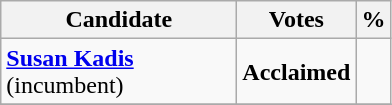<table class="wikitable">
<tr>
<th bgcolor="#DDDDFF" width="150px">Candidate</th>
<th bgcolor="#DDDDFF">Votes</th>
<th bgcolor="#DDDDFF">%</th>
</tr>
<tr>
<td><strong><a href='#'>Susan Kadis</a></strong> (incumbent)</td>
<td><strong>Acclaimed</strong></td>
<td></td>
</tr>
<tr>
</tr>
</table>
